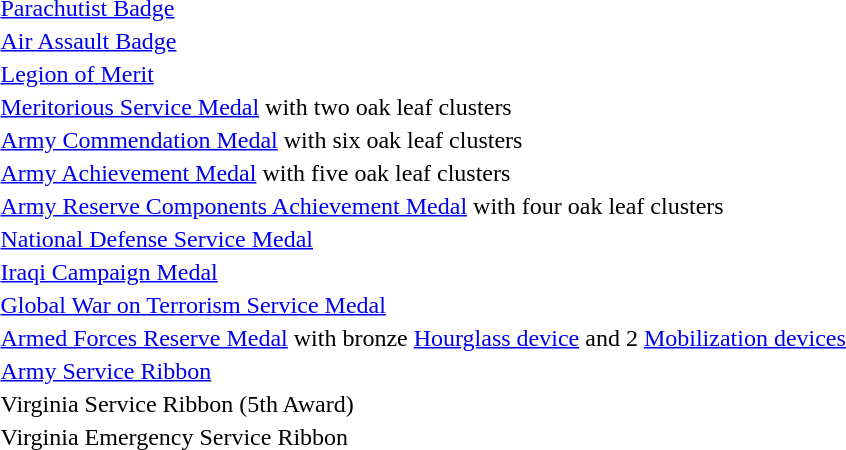<table>
<tr>
<td></td>
<td><a href='#'>Parachutist Badge</a></td>
</tr>
<tr>
<td></td>
<td><a href='#'>Air Assault Badge</a></td>
</tr>
<tr>
<td></td>
<td><a href='#'>Legion of Merit</a></td>
</tr>
<tr>
<td></td>
<td><a href='#'>Meritorious Service Medal</a> with two oak leaf clusters</td>
</tr>
<tr>
<td></td>
<td><a href='#'>Army Commendation Medal</a> with six oak leaf clusters</td>
</tr>
<tr>
<td></td>
<td><a href='#'>Army Achievement Medal</a> with five oak leaf clusters</td>
</tr>
<tr>
<td><span></span><span></span><span></span><span></span></td>
<td><a href='#'>Army Reserve Components Achievement Medal</a> with four oak leaf clusters</td>
</tr>
<tr>
<td></td>
<td><a href='#'>National Defense Service Medal</a></td>
</tr>
<tr>
<td></td>
<td><a href='#'>Iraqi Campaign Medal</a></td>
</tr>
<tr>
<td></td>
<td><a href='#'>Global War on Terrorism Service Medal</a></td>
</tr>
<tr>
<td><span></span></td>
<td><a href='#'>Armed Forces Reserve Medal</a> with bronze <a href='#'>Hourglass device</a> and 2 <a href='#'>Mobilization devices</a></td>
</tr>
<tr>
<td></td>
<td><a href='#'>Army Service Ribbon</a></td>
</tr>
<tr>
<td><span></span><span></span><span></span><span></span></td>
<td>Virginia Service Ribbon (5th Award)</td>
</tr>
<tr>
<td></td>
<td>Virginia Emergency Service Ribbon</td>
</tr>
</table>
